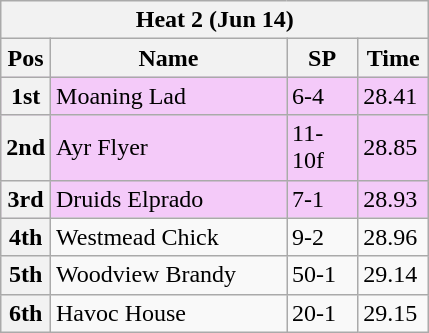<table class="wikitable">
<tr>
<th colspan="6">Heat 2 (Jun 14)</th>
</tr>
<tr>
<th width=20>Pos</th>
<th width=150>Name</th>
<th width=40>SP</th>
<th width=40>Time</th>
</tr>
<tr style="background: #f4caf9;">
<th>1st</th>
<td>Moaning Lad</td>
<td>6-4</td>
<td>28.41</td>
</tr>
<tr style="background: #f4caf9;">
<th>2nd</th>
<td>Ayr Flyer</td>
<td>11-10f</td>
<td>28.85</td>
</tr>
<tr style="background: #f4caf9;">
<th>3rd</th>
<td>Druids Elprado</td>
<td>7-1</td>
<td>28.93</td>
</tr>
<tr>
<th>4th</th>
<td>Westmead Chick</td>
<td>9-2</td>
<td>28.96</td>
</tr>
<tr>
<th>5th</th>
<td>Woodview Brandy</td>
<td>50-1</td>
<td>29.14</td>
</tr>
<tr>
<th>6th</th>
<td>Havoc House</td>
<td>20-1</td>
<td>29.15</td>
</tr>
</table>
